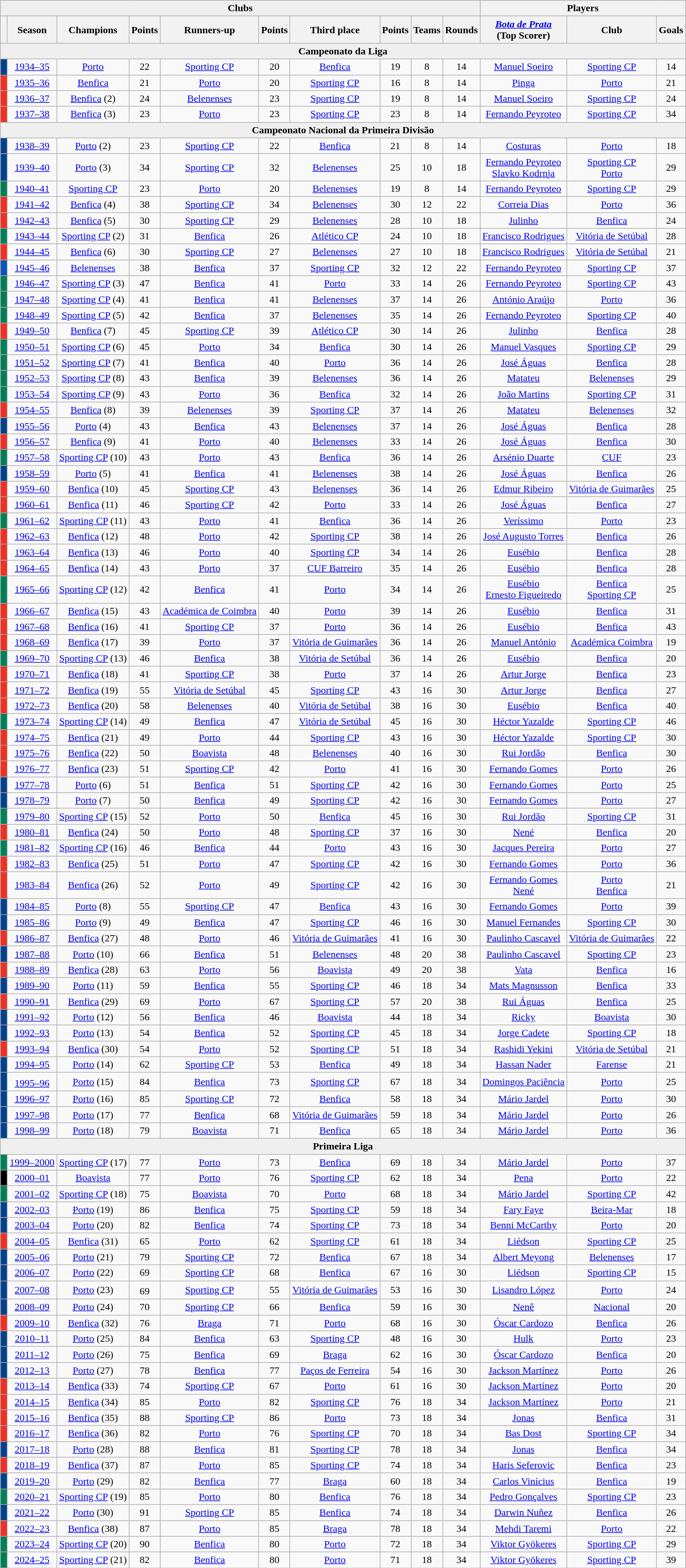<table class="wikitable" style="text-align:center;">
<tr>
<th style="background:#efefef;" colspan="10">Clubs</th>
<th colspan=3>Players</th>
</tr>
<tr>
<th></th>
<th>Season</th>
<th>Champions</th>
<th>Points</th>
<th>Runners-up</th>
<th>Points</th>
<th>Third place</th>
<th>Points</th>
<th>Teams</th>
<th>Rounds</th>
<th><em><a href='#'>Bota de Prata</a></em><br>(Top Scorer)</th>
<th>Club</th>
<th>Goals</th>
</tr>
<tr>
<th style="background:#efefef;" colspan="13">Campeonato da Liga</th>
</tr>
<tr>
<td bgcolor=#00428c> </td>
<td><a href='#'>1934–35</a></td>
<td><a href='#'>Porto</a></td>
<td>22</td>
<td><a href='#'>Sporting CP</a></td>
<td>20</td>
<td><a href='#'>Benfica</a></td>
<td>19</td>
<td>8</td>
<td>14</td>
<td><a href='#'>Manuel Soeiro</a></td>
<td><a href='#'>Sporting CP</a></td>
<td>14</td>
</tr>
<tr>
<td bgcolor=#ee3124> </td>
<td><a href='#'>1935–36</a></td>
<td><a href='#'>Benfica</a></td>
<td>21</td>
<td><a href='#'>Porto</a></td>
<td>20</td>
<td><a href='#'>Sporting CP</a></td>
<td>16</td>
<td>8</td>
<td>14</td>
<td><a href='#'>Pinga</a></td>
<td><a href='#'>Porto</a></td>
<td>21</td>
</tr>
<tr>
<td bgcolor=#ee3124> </td>
<td><a href='#'>1936–37</a></td>
<td><a href='#'>Benfica</a> (2)</td>
<td>24</td>
<td><a href='#'>Belenenses</a></td>
<td>23</td>
<td><a href='#'>Sporting CP</a></td>
<td>19</td>
<td>8</td>
<td>14</td>
<td><a href='#'>Manuel Soeiro</a></td>
<td><a href='#'>Sporting CP</a></td>
<td>24</td>
</tr>
<tr>
<td bgcolor=#ee3124> </td>
<td><a href='#'>1937–38</a></td>
<td><a href='#'>Benfica</a> (3)</td>
<td>23</td>
<td><a href='#'>Porto</a></td>
<td>23</td>
<td><a href='#'>Sporting CP</a></td>
<td>23</td>
<td>8</td>
<td>14</td>
<td><a href='#'>Fernando Peyroteo</a></td>
<td><a href='#'>Sporting CP</a></td>
<td>34</td>
</tr>
<tr>
<th style="background:#efefef;" colspan="13">Campeonato Nacional da Primeira Divisão</th>
</tr>
<tr>
<td bgcolor=#00428c> </td>
<td><a href='#'>1938–39</a></td>
<td><a href='#'>Porto</a> (2)</td>
<td>23</td>
<td><a href='#'>Sporting CP</a></td>
<td>22</td>
<td><a href='#'>Benfica</a></td>
<td>21</td>
<td>8</td>
<td>14</td>
<td><a href='#'>Costuras</a></td>
<td><a href='#'>Porto</a></td>
<td>18</td>
</tr>
<tr>
<td bgcolor=#00428c> </td>
<td><a href='#'>1939–40</a></td>
<td><a href='#'>Porto</a> (3)</td>
<td>34</td>
<td><a href='#'>Sporting CP</a></td>
<td>32</td>
<td><a href='#'>Belenenses</a></td>
<td>25</td>
<td>10</td>
<td>18</td>
<td><a href='#'>Fernando Peyroteo</a><br><a href='#'>Slavko Kodrnja</a></td>
<td><a href='#'>Sporting CP</a><br><a href='#'>Porto</a></td>
<td>29</td>
</tr>
<tr>
<td bgcolor=#008057> </td>
<td><a href='#'>1940–41</a></td>
<td><a href='#'>Sporting CP</a></td>
<td>23</td>
<td><a href='#'>Porto</a></td>
<td>20</td>
<td><a href='#'>Belenenses</a></td>
<td>19</td>
<td>8</td>
<td>14</td>
<td><a href='#'>Fernando Peyroteo</a></td>
<td><a href='#'>Sporting CP</a></td>
<td>29</td>
</tr>
<tr>
<td bgcolor=#ee3124> </td>
<td><a href='#'>1941–42</a></td>
<td><a href='#'>Benfica</a> (4)</td>
<td>38</td>
<td><a href='#'>Sporting CP</a></td>
<td>34</td>
<td><a href='#'>Belenenses</a></td>
<td>30</td>
<td>12</td>
<td>22</td>
<td><a href='#'>Correia Dias</a></td>
<td><a href='#'>Porto</a></td>
<td>36</td>
</tr>
<tr>
<td bgcolor=#ee3124> </td>
<td><a href='#'>1942–43</a></td>
<td><a href='#'>Benfica</a> (5)</td>
<td>30</td>
<td><a href='#'>Sporting CP</a></td>
<td>29</td>
<td><a href='#'>Belenenses</a></td>
<td>28</td>
<td>10</td>
<td>18</td>
<td><a href='#'>Julinho</a></td>
<td><a href='#'>Benfica</a></td>
<td>24</td>
</tr>
<tr>
<td bgcolor=#008057> </td>
<td><a href='#'>1943–44</a></td>
<td><a href='#'>Sporting CP</a> (2)</td>
<td>31</td>
<td><a href='#'>Benfica</a></td>
<td>26</td>
<td><a href='#'>Atlético CP</a></td>
<td>24</td>
<td>10</td>
<td>18</td>
<td><a href='#'>Francisco Rodrigues</a></td>
<td><a href='#'>Vitória de Setúbal</a></td>
<td>28</td>
</tr>
<tr>
<td bgcolor=#ee3124> </td>
<td><a href='#'>1944–45</a></td>
<td><a href='#'>Benfica</a> (6)</td>
<td>30</td>
<td><a href='#'>Sporting CP</a></td>
<td>27</td>
<td><a href='#'>Belenenses</a></td>
<td>27</td>
<td>10</td>
<td>18</td>
<td><a href='#'>Francisco Rodrigues</a></td>
<td><a href='#'>Vitória de Setúbal</a></td>
<td>21</td>
</tr>
<tr>
<td bgcolor=#0f52ba> </td>
<td><a href='#'>1945–46</a></td>
<td><a href='#'>Belenenses</a></td>
<td>38</td>
<td><a href='#'>Benfica</a></td>
<td>37</td>
<td><a href='#'>Sporting CP</a></td>
<td>32</td>
<td>12</td>
<td>22</td>
<td><a href='#'>Fernando Peyroteo</a></td>
<td><a href='#'>Sporting CP</a></td>
<td>37</td>
</tr>
<tr>
<td bgcolor=#008057> </td>
<td><a href='#'>1946–47</a></td>
<td><a href='#'>Sporting CP</a> (3)</td>
<td>47</td>
<td><a href='#'>Benfica</a></td>
<td>41</td>
<td><a href='#'>Porto</a></td>
<td>33</td>
<td>14</td>
<td>26</td>
<td><a href='#'>Fernando Peyroteo</a></td>
<td><a href='#'>Sporting CP</a></td>
<td>43</td>
</tr>
<tr>
<td bgcolor=#008057> </td>
<td><a href='#'>1947–48</a></td>
<td><a href='#'>Sporting CP</a> (4)</td>
<td>41</td>
<td><a href='#'>Benfica</a></td>
<td>41</td>
<td><a href='#'>Belenenses</a></td>
<td>37</td>
<td>14</td>
<td>26</td>
<td><a href='#'>António Araújo</a></td>
<td><a href='#'>Porto</a></td>
<td>36</td>
</tr>
<tr>
<td bgcolor=#008057> </td>
<td><a href='#'>1948–49</a></td>
<td><a href='#'>Sporting CP</a> (5)</td>
<td>42</td>
<td><a href='#'>Benfica</a></td>
<td>37</td>
<td><a href='#'>Belenenses</a></td>
<td>35</td>
<td>14</td>
<td>26</td>
<td><a href='#'>Fernando Peyroteo</a></td>
<td><a href='#'>Sporting CP</a></td>
<td>40</td>
</tr>
<tr>
<td bgcolor=#ee3124> </td>
<td><a href='#'>1949–50</a></td>
<td><a href='#'>Benfica</a> (7)</td>
<td>45</td>
<td><a href='#'>Sporting CP</a></td>
<td>39</td>
<td><a href='#'>Atlético CP</a></td>
<td>30</td>
<td>14</td>
<td>26</td>
<td><a href='#'>Julinho</a></td>
<td><a href='#'>Benfica</a></td>
<td>28</td>
</tr>
<tr>
<td bgcolor=#008057> </td>
<td><a href='#'>1950–51</a></td>
<td><a href='#'>Sporting CP</a> (6)</td>
<td>45</td>
<td><a href='#'>Porto</a></td>
<td>34</td>
<td><a href='#'>Benfica</a></td>
<td>30</td>
<td>14</td>
<td>26</td>
<td><a href='#'>Manuel Vasques</a></td>
<td><a href='#'>Sporting CP</a></td>
<td>29</td>
</tr>
<tr>
<td bgcolor=#008057> </td>
<td><a href='#'>1951–52</a></td>
<td><a href='#'>Sporting CP</a> (7)</td>
<td>41</td>
<td><a href='#'>Benfica</a></td>
<td>40</td>
<td><a href='#'>Porto</a></td>
<td>36</td>
<td>14</td>
<td>26</td>
<td><a href='#'>José Águas</a></td>
<td><a href='#'>Benfica</a></td>
<td>28</td>
</tr>
<tr>
<td bgcolor=#008057> </td>
<td><a href='#'>1952–53</a></td>
<td><a href='#'>Sporting CP</a> (8)</td>
<td>43</td>
<td><a href='#'>Benfica</a></td>
<td>39</td>
<td><a href='#'>Belenenses</a></td>
<td>36</td>
<td>14</td>
<td>26</td>
<td><a href='#'>Matateu</a></td>
<td><a href='#'>Belenenses</a></td>
<td>29</td>
</tr>
<tr>
<td bgcolor=#008057> </td>
<td><a href='#'>1953–54</a></td>
<td><a href='#'>Sporting CP</a> (9)</td>
<td>43</td>
<td><a href='#'>Porto</a></td>
<td>36</td>
<td><a href='#'>Benfica</a></td>
<td>32</td>
<td>14</td>
<td>26</td>
<td><a href='#'>João Martins</a></td>
<td><a href='#'>Sporting CP</a></td>
<td>31</td>
</tr>
<tr>
<td bgcolor=#ee3124> </td>
<td><a href='#'>1954–55</a></td>
<td><a href='#'>Benfica</a> (8)</td>
<td>39</td>
<td><a href='#'>Belenenses</a></td>
<td>39</td>
<td><a href='#'>Sporting CP</a></td>
<td>37</td>
<td>14</td>
<td>26</td>
<td><a href='#'>Matateu</a></td>
<td><a href='#'>Belenenses</a></td>
<td>32</td>
</tr>
<tr>
<td bgcolor=#00428c> </td>
<td><a href='#'>1955–56</a></td>
<td><a href='#'>Porto</a> (4)</td>
<td>43</td>
<td><a href='#'>Benfica</a></td>
<td>43</td>
<td><a href='#'>Belenenses</a></td>
<td>37</td>
<td>14</td>
<td>26</td>
<td><a href='#'>José Águas</a></td>
<td><a href='#'>Benfica</a></td>
<td>28</td>
</tr>
<tr>
<td bgcolor=#ee3124> </td>
<td><a href='#'>1956–57</a></td>
<td><a href='#'>Benfica</a> (9)</td>
<td>41</td>
<td><a href='#'>Porto</a></td>
<td>40</td>
<td><a href='#'>Belenenses</a></td>
<td>33</td>
<td>14</td>
<td>26</td>
<td><a href='#'>José Águas</a></td>
<td><a href='#'>Benfica</a></td>
<td>30</td>
</tr>
<tr>
<td bgcolor=#008057> </td>
<td><a href='#'>1957–58</a></td>
<td><a href='#'>Sporting CP</a> (10)</td>
<td>43</td>
<td><a href='#'>Porto</a></td>
<td>43</td>
<td><a href='#'>Benfica</a></td>
<td>36</td>
<td>14</td>
<td>26</td>
<td><a href='#'>Arsénio Duarte</a></td>
<td><a href='#'>CUF</a></td>
<td>23</td>
</tr>
<tr>
<td bgcolor=#00428c> </td>
<td><a href='#'>1958–59</a></td>
<td><a href='#'>Porto</a> (5)</td>
<td>41</td>
<td><a href='#'>Benfica</a></td>
<td>41</td>
<td><a href='#'>Belenenses</a></td>
<td>38</td>
<td>14</td>
<td>26</td>
<td><a href='#'>José Águas</a></td>
<td><a href='#'>Benfica</a></td>
<td>26</td>
</tr>
<tr>
<td bgcolor=#ee3124> </td>
<td><a href='#'>1959–60</a></td>
<td><a href='#'>Benfica</a> (10)</td>
<td>45</td>
<td><a href='#'>Sporting CP</a></td>
<td>43</td>
<td><a href='#'>Belenenses</a></td>
<td>36</td>
<td>14</td>
<td>26</td>
<td><a href='#'>Edmur Ribeiro</a></td>
<td><a href='#'>Vitória de Guimarães</a></td>
<td>25</td>
</tr>
<tr>
<td bgcolor=#ee3124> </td>
<td><a href='#'>1960–61</a></td>
<td><a href='#'>Benfica</a> (11)</td>
<td>46</td>
<td><a href='#'>Sporting CP</a></td>
<td>42</td>
<td><a href='#'>Porto</a></td>
<td>33</td>
<td>14</td>
<td>26</td>
<td><a href='#'>José Águas</a></td>
<td><a href='#'>Benfica</a></td>
<td>27</td>
</tr>
<tr>
<td bgcolor=#008057> </td>
<td><a href='#'>1961–62</a></td>
<td><a href='#'>Sporting CP</a> (11)</td>
<td>43</td>
<td><a href='#'>Porto</a></td>
<td>41</td>
<td><a href='#'>Benfica</a></td>
<td>36</td>
<td>14</td>
<td>26</td>
<td><a href='#'>Veríssimo</a></td>
<td><a href='#'>Porto</a></td>
<td>23</td>
</tr>
<tr>
<td bgcolor=#ee3124> </td>
<td><a href='#'>1962–63</a></td>
<td><a href='#'>Benfica</a> (12)</td>
<td>48</td>
<td><a href='#'>Porto</a></td>
<td>42</td>
<td><a href='#'>Sporting CP</a></td>
<td>38</td>
<td>14</td>
<td>26</td>
<td><a href='#'>José Augusto Torres</a></td>
<td><a href='#'>Benfica</a></td>
<td>26</td>
</tr>
<tr>
<td bgcolor=#ee3124> </td>
<td><a href='#'>1963–64</a></td>
<td><a href='#'>Benfica</a> (13)</td>
<td>46</td>
<td><a href='#'>Porto</a></td>
<td>40</td>
<td><a href='#'>Sporting CP</a></td>
<td>34</td>
<td>14</td>
<td>26</td>
<td><a href='#'>Eusébio</a></td>
<td><a href='#'>Benfica</a></td>
<td>28</td>
</tr>
<tr>
<td bgcolor=#ee3124> </td>
<td><a href='#'>1964–65</a></td>
<td><a href='#'>Benfica</a> (14)</td>
<td>43</td>
<td><a href='#'>Porto</a></td>
<td>37</td>
<td><a href='#'>CUF Barreiro</a></td>
<td>35</td>
<td>14</td>
<td>26</td>
<td><a href='#'>Eusébio</a></td>
<td><a href='#'>Benfica</a></td>
<td>28</td>
</tr>
<tr>
<td bgcolor=#008057> </td>
<td><a href='#'>1965–66</a></td>
<td><a href='#'>Sporting CP</a> (12)</td>
<td>42</td>
<td><a href='#'>Benfica</a></td>
<td>41</td>
<td><a href='#'>Porto</a></td>
<td>34</td>
<td>14</td>
<td>26</td>
<td><a href='#'>Eusébio</a><br><a href='#'>Ernesto Figueiredo</a></td>
<td><a href='#'>Benfica</a><br><a href='#'>Sporting CP</a></td>
<td>25</td>
</tr>
<tr>
<td bgcolor=#ee3124> </td>
<td><a href='#'>1966–67</a></td>
<td><a href='#'>Benfica</a> (15)</td>
<td>43</td>
<td><a href='#'>Académica de Coimbra</a></td>
<td>40</td>
<td><a href='#'>Porto</a></td>
<td>39</td>
<td>14</td>
<td>26</td>
<td><a href='#'>Eusébio</a></td>
<td><a href='#'>Benfica</a></td>
<td>31</td>
</tr>
<tr>
<td bgcolor=#ee3124> </td>
<td><a href='#'>1967–68</a></td>
<td><a href='#'>Benfica</a> (16)</td>
<td>41</td>
<td><a href='#'>Sporting CP</a></td>
<td>37</td>
<td><a href='#'>Porto</a></td>
<td>36</td>
<td>14</td>
<td>26</td>
<td><a href='#'>Eusébio</a></td>
<td><a href='#'>Benfica</a></td>
<td>43</td>
</tr>
<tr>
<td bgcolor=#ee3124> </td>
<td><a href='#'>1968–69</a></td>
<td><a href='#'>Benfica</a> (17)</td>
<td>39</td>
<td><a href='#'>Porto</a></td>
<td>37</td>
<td><a href='#'>Vitória de Guimarães</a></td>
<td>36</td>
<td>14</td>
<td>26</td>
<td><a href='#'>Manuel António</a></td>
<td><a href='#'>Académica Coimbra</a></td>
<td>19</td>
</tr>
<tr>
<td bgcolor=#008057> </td>
<td><a href='#'>1969–70</a></td>
<td><a href='#'>Sporting CP</a> (13)</td>
<td>46</td>
<td><a href='#'>Benfica</a></td>
<td>38</td>
<td><a href='#'>Vitória de Setúbal</a></td>
<td>36</td>
<td>14</td>
<td>26</td>
<td><a href='#'>Eusébio</a></td>
<td><a href='#'>Benfica</a></td>
<td>20</td>
</tr>
<tr>
<td bgcolor=#ee3124> </td>
<td><a href='#'>1970–71</a></td>
<td><a href='#'>Benfica</a> (18)</td>
<td>41</td>
<td><a href='#'>Sporting CP</a></td>
<td>38</td>
<td><a href='#'>Porto</a></td>
<td>37</td>
<td>14</td>
<td>26</td>
<td><a href='#'>Artur Jorge</a></td>
<td><a href='#'>Benfica</a></td>
<td>23</td>
</tr>
<tr>
<td bgcolor=#ee3124> </td>
<td><a href='#'>1971–72</a></td>
<td><a href='#'>Benfica</a> (19)</td>
<td>55</td>
<td><a href='#'>Vitória de Setúbal</a></td>
<td>45</td>
<td><a href='#'>Sporting CP</a></td>
<td>43</td>
<td>16</td>
<td>30</td>
<td><a href='#'>Artur Jorge</a></td>
<td><a href='#'>Benfica</a></td>
<td>27</td>
</tr>
<tr>
<td bgcolor=#ee3124> </td>
<td><a href='#'>1972–73</a></td>
<td><a href='#'>Benfica</a> (20)</td>
<td>58</td>
<td><a href='#'>Belenenses</a></td>
<td>40</td>
<td><a href='#'>Vitória de Setúbal</a></td>
<td>38</td>
<td>16</td>
<td>30</td>
<td><a href='#'>Eusébio</a></td>
<td><a href='#'>Benfica</a></td>
<td>40</td>
</tr>
<tr>
<td bgcolor=#008057> </td>
<td><a href='#'>1973–74</a></td>
<td><a href='#'>Sporting CP</a> (14)</td>
<td>49</td>
<td><a href='#'>Benfica</a></td>
<td>47</td>
<td><a href='#'>Vitória de Setúbal</a></td>
<td>45</td>
<td>16</td>
<td>30</td>
<td><a href='#'>Héctor Yazalde</a></td>
<td><a href='#'>Sporting CP</a></td>
<td>46</td>
</tr>
<tr>
<td bgcolor=#ee3124> </td>
<td><a href='#'>1974–75</a></td>
<td><a href='#'>Benfica</a> (21)</td>
<td>49</td>
<td><a href='#'>Porto</a></td>
<td>44</td>
<td><a href='#'>Sporting CP</a></td>
<td>43</td>
<td>16</td>
<td>30</td>
<td><a href='#'>Héctor Yazalde</a></td>
<td><a href='#'>Sporting CP</a></td>
<td>30</td>
</tr>
<tr>
<td bgcolor=#ee3124> </td>
<td><a href='#'>1975–76</a></td>
<td><a href='#'>Benfica</a> (22)</td>
<td>50</td>
<td><a href='#'>Boavista</a></td>
<td>48</td>
<td><a href='#'>Belenenses</a></td>
<td>40</td>
<td>16</td>
<td>30</td>
<td><a href='#'>Rui Jordão</a></td>
<td><a href='#'>Benfica</a></td>
<td>30</td>
</tr>
<tr>
<td bgcolor=#ee3124> </td>
<td><a href='#'>1976–77</a></td>
<td><a href='#'>Benfica</a> (23)</td>
<td>51</td>
<td><a href='#'>Sporting CP</a></td>
<td>42</td>
<td><a href='#'>Porto</a></td>
<td>41</td>
<td>16</td>
<td>30</td>
<td><a href='#'>Fernando Gomes</a></td>
<td><a href='#'>Porto</a></td>
<td>26</td>
</tr>
<tr>
<td bgcolor=#00428c> </td>
<td><a href='#'>1977–78</a></td>
<td><a href='#'>Porto</a> (6)</td>
<td>51</td>
<td><a href='#'>Benfica</a></td>
<td>51</td>
<td><a href='#'>Sporting CP</a></td>
<td>42</td>
<td>16</td>
<td>30</td>
<td><a href='#'>Fernando Gomes</a></td>
<td><a href='#'>Porto</a></td>
<td>25</td>
</tr>
<tr>
<td bgcolor=#00428c> </td>
<td><a href='#'>1978–79</a></td>
<td><a href='#'>Porto</a> (7)</td>
<td>50</td>
<td><a href='#'>Benfica</a></td>
<td>49</td>
<td><a href='#'>Sporting CP</a></td>
<td>42</td>
<td>16</td>
<td>30</td>
<td><a href='#'>Fernando Gomes</a></td>
<td><a href='#'>Porto</a></td>
<td>27</td>
</tr>
<tr>
<td bgcolor=#008057> </td>
<td><a href='#'>1979–80</a></td>
<td><a href='#'>Sporting CP</a> (15)</td>
<td>52</td>
<td><a href='#'>Porto</a></td>
<td>50</td>
<td><a href='#'>Benfica</a></td>
<td>45</td>
<td>16</td>
<td>30</td>
<td><a href='#'>Rui Jordão</a></td>
<td><a href='#'>Sporting CP</a></td>
<td>31</td>
</tr>
<tr>
<td bgcolor=#ee3124> </td>
<td><a href='#'>1980–81</a></td>
<td><a href='#'>Benfica</a> (24)</td>
<td>50</td>
<td><a href='#'>Porto</a></td>
<td>48</td>
<td><a href='#'>Sporting CP</a></td>
<td>37</td>
<td>16</td>
<td>30</td>
<td><a href='#'>Nené</a></td>
<td><a href='#'>Benfica</a></td>
<td>20</td>
</tr>
<tr>
<td bgcolor=#008057> </td>
<td><a href='#'>1981–82</a></td>
<td><a href='#'>Sporting CP</a> (16)</td>
<td>46</td>
<td><a href='#'>Benfica</a></td>
<td>44</td>
<td><a href='#'>Porto</a></td>
<td>43</td>
<td>16</td>
<td>30</td>
<td><a href='#'>Jacques Pereira</a></td>
<td><a href='#'>Porto</a></td>
<td>27</td>
</tr>
<tr>
<td bgcolor=#ee3124> </td>
<td><a href='#'>1982–83</a></td>
<td><a href='#'>Benfica</a> (25)</td>
<td>51</td>
<td><a href='#'>Porto</a></td>
<td>47</td>
<td><a href='#'>Sporting CP</a></td>
<td>42</td>
<td>16</td>
<td>30</td>
<td><a href='#'>Fernando Gomes</a></td>
<td><a href='#'>Porto</a></td>
<td>36</td>
</tr>
<tr>
<td bgcolor=#ee3124> </td>
<td><a href='#'>1983–84</a></td>
<td><a href='#'>Benfica</a> (26)</td>
<td>52</td>
<td><a href='#'>Porto</a></td>
<td>49</td>
<td><a href='#'>Sporting CP</a></td>
<td>42</td>
<td>16</td>
<td>30</td>
<td><a href='#'>Fernando Gomes</a><br><a href='#'>Nené</a></td>
<td><a href='#'>Porto</a><br> <a href='#'>Benfica</a></td>
<td>21</td>
</tr>
<tr>
<td bgcolor=#00428c> </td>
<td><a href='#'>1984–85</a></td>
<td><a href='#'>Porto</a> (8)</td>
<td>55</td>
<td><a href='#'>Sporting CP</a></td>
<td>47</td>
<td><a href='#'>Benfica</a></td>
<td>43</td>
<td>16</td>
<td>30</td>
<td><a href='#'>Fernando Gomes</a></td>
<td><a href='#'>Porto</a></td>
<td>39</td>
</tr>
<tr>
<td bgcolor=#00428c> </td>
<td><a href='#'>1985–86</a></td>
<td><a href='#'>Porto</a> (9)</td>
<td>49</td>
<td><a href='#'>Benfica</a></td>
<td>47</td>
<td><a href='#'>Sporting CP</a></td>
<td>46</td>
<td>16</td>
<td>30</td>
<td><a href='#'>Manuel Fernandes</a></td>
<td><a href='#'>Sporting CP</a></td>
<td>30</td>
</tr>
<tr>
<td bgcolor=#ee3124> </td>
<td><a href='#'>1986–87</a></td>
<td><a href='#'>Benfica</a> (27)</td>
<td>48</td>
<td><a href='#'>Porto</a></td>
<td>46</td>
<td><a href='#'>Vitória de Guimarães</a></td>
<td>41</td>
<td>16</td>
<td>30</td>
<td><a href='#'>Paulinho Cascavel</a></td>
<td><a href='#'>Vitória de Guimarães</a></td>
<td>22</td>
</tr>
<tr>
<td bgcolor=#00428c> </td>
<td><a href='#'>1987–88</a></td>
<td><a href='#'>Porto</a> (10)</td>
<td>66</td>
<td><a href='#'>Benfica</a></td>
<td>51</td>
<td><a href='#'>Belenenses</a></td>
<td>48</td>
<td>20</td>
<td>38</td>
<td><a href='#'>Paulinho Cascavel</a></td>
<td><a href='#'>Sporting CP</a></td>
<td>23</td>
</tr>
<tr>
<td bgcolor=#ee3124> </td>
<td><a href='#'>1988–89</a></td>
<td><a href='#'>Benfica</a> (28)</td>
<td>63</td>
<td><a href='#'>Porto</a></td>
<td>56</td>
<td><a href='#'>Boavista</a></td>
<td>49</td>
<td>20</td>
<td>38</td>
<td><a href='#'>Vata</a></td>
<td><a href='#'>Benfica</a></td>
<td>16</td>
</tr>
<tr>
<td bgcolor=#00428c> </td>
<td><a href='#'>1989–90</a></td>
<td><a href='#'>Porto</a> (11)</td>
<td>59</td>
<td><a href='#'>Benfica</a></td>
<td>55</td>
<td><a href='#'>Sporting CP</a></td>
<td>46</td>
<td>18</td>
<td>34</td>
<td><a href='#'>Mats Magnusson</a></td>
<td><a href='#'>Benfica</a></td>
<td>33</td>
</tr>
<tr>
<td bgcolor=#ee3124> </td>
<td><a href='#'>1990–91</a></td>
<td><a href='#'>Benfica</a> (29)</td>
<td>69</td>
<td><a href='#'>Porto</a></td>
<td>67</td>
<td><a href='#'>Sporting CP</a></td>
<td>57</td>
<td>20</td>
<td>38</td>
<td><a href='#'>Rui Águas</a></td>
<td><a href='#'>Benfica</a></td>
<td>25</td>
</tr>
<tr>
<td bgcolor=#00428c> </td>
<td><a href='#'>1991–92</a></td>
<td><a href='#'>Porto</a> (12)</td>
<td>56</td>
<td><a href='#'>Benfica</a></td>
<td>46</td>
<td><a href='#'>Boavista</a></td>
<td>44</td>
<td>18</td>
<td>34</td>
<td><a href='#'>Ricky</a></td>
<td><a href='#'>Boavista</a></td>
<td>30</td>
</tr>
<tr>
<td bgcolor=#00428c> </td>
<td><a href='#'>1992–93</a></td>
<td><a href='#'>Porto</a> (13)</td>
<td>54</td>
<td><a href='#'>Benfica</a></td>
<td>52</td>
<td><a href='#'>Sporting CP</a></td>
<td>45</td>
<td>18</td>
<td>34</td>
<td><a href='#'>Jorge Cadete</a></td>
<td><a href='#'>Sporting CP</a></td>
<td>18</td>
</tr>
<tr>
<td bgcolor=#ee3124> </td>
<td><a href='#'>1993–94</a></td>
<td><a href='#'>Benfica</a> (30)</td>
<td>54</td>
<td><a href='#'>Porto</a></td>
<td>52</td>
<td><a href='#'>Sporting CP</a></td>
<td>51</td>
<td>18</td>
<td>34</td>
<td><a href='#'>Rashidi Yekini</a></td>
<td><a href='#'>Vitória de Setúbal</a></td>
<td>21</td>
</tr>
<tr>
<td bgcolor=#00428c> </td>
<td><a href='#'>1994–95</a></td>
<td><a href='#'>Porto</a> (14)</td>
<td>62</td>
<td><a href='#'>Sporting CP</a></td>
<td>53</td>
<td><a href='#'>Benfica</a></td>
<td>49</td>
<td>18</td>
<td>34</td>
<td><a href='#'>Hassan Nader</a></td>
<td><a href='#'>Farense</a></td>
<td>21</td>
</tr>
<tr>
<td bgcolor=#00428c> </td>
<td><a href='#'>1995–96</a><sup></sup></td>
<td><a href='#'>Porto</a> (15)</td>
<td>84</td>
<td><a href='#'>Benfica</a></td>
<td>73</td>
<td><a href='#'>Sporting CP</a></td>
<td>67</td>
<td>18</td>
<td>34</td>
<td><a href='#'>Domingos Paciência</a></td>
<td><a href='#'>Porto</a></td>
<td>25</td>
</tr>
<tr>
<td bgcolor=#00428c> </td>
<td><a href='#'>1996–97</a></td>
<td><a href='#'>Porto</a> (16)</td>
<td>85</td>
<td><a href='#'>Sporting CP</a></td>
<td>72</td>
<td><a href='#'>Benfica</a></td>
<td>58</td>
<td>18</td>
<td>34</td>
<td><a href='#'>Mário Jardel</a></td>
<td><a href='#'>Porto</a></td>
<td>30</td>
</tr>
<tr>
<td bgcolor=#00428c> </td>
<td><a href='#'>1997–98</a></td>
<td><a href='#'>Porto</a> (17)</td>
<td>77</td>
<td><a href='#'>Benfica</a></td>
<td>68</td>
<td><a href='#'>Vitória de Guimarães</a></td>
<td>59</td>
<td>18</td>
<td>34</td>
<td><a href='#'>Mário Jardel</a></td>
<td><a href='#'>Porto</a></td>
<td>26</td>
</tr>
<tr>
<td bgcolor=#00428c> </td>
<td><a href='#'>1998–99</a></td>
<td><a href='#'>Porto</a> (18)</td>
<td>79</td>
<td><a href='#'>Boavista</a></td>
<td>71</td>
<td><a href='#'>Benfica</a></td>
<td>65</td>
<td>18</td>
<td>34</td>
<td><a href='#'>Mário Jardel</a></td>
<td><a href='#'>Porto</a></td>
<td>36</td>
</tr>
<tr>
<th style="background:#efefef;" colspan="13">Primeira Liga</th>
</tr>
<tr>
<td bgcolor=#008057> </td>
<td><a href='#'>1999–2000</a></td>
<td><a href='#'>Sporting CP</a> (17)</td>
<td>77</td>
<td><a href='#'>Porto</a></td>
<td>73</td>
<td><a href='#'>Benfica</a></td>
<td>69</td>
<td>18</td>
<td>34</td>
<td><a href='#'>Mário Jardel</a></td>
<td><a href='#'>Porto</a></td>
<td>37</td>
</tr>
<tr>
<td bgcolor=black> </td>
<td><a href='#'>2000–01</a></td>
<td><a href='#'>Boavista</a></td>
<td>77</td>
<td><a href='#'>Porto</a></td>
<td>76</td>
<td><a href='#'>Sporting CP</a></td>
<td>62</td>
<td>18</td>
<td>34</td>
<td><a href='#'>Pena</a></td>
<td><a href='#'>Porto</a></td>
<td>22</td>
</tr>
<tr>
<td bgcolor=#008057> </td>
<td><a href='#'>2001–02</a></td>
<td><a href='#'>Sporting CP</a> (18)</td>
<td>75</td>
<td><a href='#'>Boavista</a></td>
<td>70</td>
<td><a href='#'>Porto</a></td>
<td>68</td>
<td>18</td>
<td>34</td>
<td><a href='#'>Mário Jardel</a></td>
<td><a href='#'>Sporting CP</a></td>
<td>42</td>
</tr>
<tr>
<td bgcolor=#00428c> </td>
<td><a href='#'>2002–03</a></td>
<td><a href='#'>Porto</a> (19)</td>
<td>86</td>
<td><a href='#'>Benfica</a></td>
<td>75</td>
<td><a href='#'>Sporting CP</a></td>
<td>59</td>
<td>18</td>
<td>34</td>
<td><a href='#'>Fary Faye</a></td>
<td><a href='#'>Beira-Mar</a></td>
<td>18</td>
</tr>
<tr>
<td bgcolor=#00428c> </td>
<td><a href='#'>2003–04</a></td>
<td><a href='#'>Porto</a> (20)</td>
<td>82</td>
<td><a href='#'>Benfica</a></td>
<td>74</td>
<td><a href='#'>Sporting CP</a></td>
<td>73</td>
<td>18</td>
<td>34</td>
<td><a href='#'>Benni McCarthy</a></td>
<td><a href='#'>Porto</a></td>
<td>20</td>
</tr>
<tr>
<td bgcolor=#ee3124> </td>
<td><a href='#'>2004–05</a></td>
<td><a href='#'>Benfica</a> (31)</td>
<td>65</td>
<td><a href='#'>Porto</a></td>
<td>62</td>
<td><a href='#'>Sporting CP</a></td>
<td>61</td>
<td>18</td>
<td>34</td>
<td><a href='#'>Liédson</a></td>
<td><a href='#'>Sporting CP</a></td>
<td>25</td>
</tr>
<tr>
<td bgcolor=#00428c> </td>
<td><a href='#'>2005–06</a></td>
<td><a href='#'>Porto</a> (21)</td>
<td>79</td>
<td><a href='#'>Sporting CP</a></td>
<td>72</td>
<td><a href='#'>Benfica</a></td>
<td>67</td>
<td>18</td>
<td>34</td>
<td><a href='#'>Albert Meyong</a></td>
<td><a href='#'>Belenenses</a></td>
<td>17</td>
</tr>
<tr>
<td bgcolor=#00428c> </td>
<td><a href='#'>2006–07</a></td>
<td><a href='#'>Porto</a> (22)</td>
<td>69</td>
<td><a href='#'>Sporting CP</a></td>
<td>68</td>
<td><a href='#'>Benfica</a></td>
<td>67</td>
<td>16</td>
<td>30</td>
<td><a href='#'>Liédson</a></td>
<td><a href='#'>Sporting CP</a></td>
<td>15</td>
</tr>
<tr>
<td bgcolor=#00428c> </td>
<td><a href='#'>2007–08</a></td>
<td><a href='#'>Porto</a> (23)</td>
<td>69<sup></sup></td>
<td><a href='#'>Sporting CP</a></td>
<td>55</td>
<td><a href='#'>Vitória de Guimarães</a></td>
<td>53</td>
<td>16</td>
<td>30</td>
<td><a href='#'>Lisandro López</a></td>
<td><a href='#'>Porto</a></td>
<td>24</td>
</tr>
<tr>
<td bgcolor=#00428c> </td>
<td><a href='#'>2008–09</a></td>
<td><a href='#'>Porto</a> (24)</td>
<td>70</td>
<td><a href='#'>Sporting CP</a></td>
<td>66</td>
<td><a href='#'>Benfica</a></td>
<td>59</td>
<td>16</td>
<td>30</td>
<td><a href='#'>Nenê</a></td>
<td><a href='#'>Nacional</a></td>
<td>20</td>
</tr>
<tr>
<td bgcolor=#ee3124> </td>
<td><a href='#'>2009–10</a></td>
<td><a href='#'>Benfica</a> (32)</td>
<td>76</td>
<td><a href='#'>Braga</a></td>
<td>71</td>
<td><a href='#'>Porto</a></td>
<td>68</td>
<td>16</td>
<td>30</td>
<td><a href='#'>Óscar Cardozo</a></td>
<td><a href='#'>Benfica</a></td>
<td>26</td>
</tr>
<tr>
<td bgcolor=#00428c> </td>
<td><a href='#'>2010–11</a></td>
<td><a href='#'>Porto</a> (25)</td>
<td>84</td>
<td><a href='#'>Benfica</a></td>
<td>63</td>
<td><a href='#'>Sporting CP</a></td>
<td>48</td>
<td>16</td>
<td>30</td>
<td><a href='#'>Hulk</a></td>
<td><a href='#'>Porto</a></td>
<td>23</td>
</tr>
<tr>
<td bgcolor=#00428c> </td>
<td><a href='#'>2011–12</a></td>
<td><a href='#'>Porto</a> (26)</td>
<td>75</td>
<td><a href='#'>Benfica</a></td>
<td>69</td>
<td><a href='#'>Braga</a></td>
<td>62</td>
<td>16</td>
<td>30</td>
<td><a href='#'>Óscar Cardozo</a></td>
<td><a href='#'>Benfica</a></td>
<td>20</td>
</tr>
<tr>
<td bgcolor=#00428c> </td>
<td><a href='#'>2012–13</a></td>
<td><a href='#'>Porto</a> (27)</td>
<td>78</td>
<td><a href='#'>Benfica</a></td>
<td>77</td>
<td><a href='#'>Paços de Ferreira</a></td>
<td>54</td>
<td>16</td>
<td>30</td>
<td><a href='#'>Jackson Martínez</a></td>
<td><a href='#'>Porto</a></td>
<td>26</td>
</tr>
<tr>
<td bgcolor=#ee3124> </td>
<td><a href='#'>2013–14</a></td>
<td><a href='#'>Benfica</a> (33)</td>
<td>74</td>
<td><a href='#'>Sporting CP</a></td>
<td>67</td>
<td><a href='#'>Porto</a></td>
<td>61</td>
<td>16</td>
<td>30</td>
<td><a href='#'>Jackson Martínez</a></td>
<td><a href='#'>Porto</a></td>
<td>20</td>
</tr>
<tr>
<td bgcolor=#ee3124> </td>
<td><a href='#'>2014–15</a></td>
<td><a href='#'>Benfica</a> (34)</td>
<td>85</td>
<td><a href='#'>Porto</a></td>
<td>82</td>
<td><a href='#'>Sporting CP</a></td>
<td>76</td>
<td>18</td>
<td>34</td>
<td><a href='#'>Jackson Martínez</a></td>
<td><a href='#'>Porto</a></td>
<td>21</td>
</tr>
<tr>
<td bgcolor=#ee3124> </td>
<td><a href='#'>2015–16</a></td>
<td><a href='#'>Benfica</a> (35)</td>
<td>88</td>
<td><a href='#'>Sporting CP</a></td>
<td>86</td>
<td><a href='#'>Porto</a></td>
<td>73</td>
<td>18</td>
<td>34</td>
<td><a href='#'>Jonas</a></td>
<td><a href='#'>Benfica</a></td>
<td>31</td>
</tr>
<tr>
<td bgcolor=#ee3124> </td>
<td><a href='#'>2016–17</a></td>
<td><a href='#'>Benfica</a> (36)</td>
<td>82</td>
<td><a href='#'>Porto</a></td>
<td>76</td>
<td><a href='#'>Sporting CP</a></td>
<td>70</td>
<td>18</td>
<td>34</td>
<td><a href='#'>Bas Dost</a></td>
<td><a href='#'>Sporting CP</a></td>
<td>34</td>
</tr>
<tr>
<td bgcolor=#00428c> </td>
<td><a href='#'>2017–18</a></td>
<td><a href='#'>Porto</a> (28)</td>
<td>88</td>
<td><a href='#'>Benfica</a></td>
<td>81</td>
<td><a href='#'>Sporting CP</a></td>
<td>78</td>
<td>18</td>
<td>34</td>
<td><a href='#'>Jonas</a></td>
<td><a href='#'>Benfica</a></td>
<td>34</td>
</tr>
<tr>
<td bgcolor=#ee3124> </td>
<td><a href='#'>2018–19</a></td>
<td><a href='#'>Benfica</a> (37)</td>
<td>87</td>
<td><a href='#'>Porto</a></td>
<td>85</td>
<td><a href='#'>Sporting CP</a></td>
<td>74</td>
<td>18</td>
<td>34</td>
<td><a href='#'>Haris Seferovic</a></td>
<td><a href='#'>Benfica</a></td>
<td>23</td>
</tr>
<tr>
<td bgcolor=#00428c> </td>
<td><a href='#'>2019–20</a></td>
<td><a href='#'>Porto</a> (29)</td>
<td>82</td>
<td><a href='#'>Benfica</a></td>
<td>77</td>
<td><a href='#'>Braga</a></td>
<td>60</td>
<td>18</td>
<td>34</td>
<td><a href='#'>Carlos Vinícius</a></td>
<td><a href='#'>Benfica</a></td>
<td>19</td>
</tr>
<tr>
<td bgcolor=#008057> </td>
<td><a href='#'>2020–21</a></td>
<td><a href='#'>Sporting CP</a> (19)</td>
<td>85</td>
<td><a href='#'>Porto</a></td>
<td>80</td>
<td><a href='#'>Benfica</a></td>
<td>76</td>
<td>18</td>
<td>34</td>
<td><a href='#'>Pedro Gonçalves</a></td>
<td><a href='#'>Sporting CP</a></td>
<td>23</td>
</tr>
<tr>
<td bgcolor=#00428c> </td>
<td><a href='#'>2021–22</a></td>
<td><a href='#'>Porto</a> (30)</td>
<td>91</td>
<td><a href='#'>Sporting CP</a></td>
<td>85</td>
<td><a href='#'>Benfica</a></td>
<td>74</td>
<td>18</td>
<td>34</td>
<td><a href='#'>Darwin Nuñez</a></td>
<td><a href='#'>Benfica</a></td>
<td>26</td>
</tr>
<tr>
<td bgcolor=#ee3124> </td>
<td><a href='#'>2022–23</a></td>
<td><a href='#'>Benfica</a> (38)</td>
<td>87</td>
<td><a href='#'>Porto</a></td>
<td>85</td>
<td><a href='#'>Braga</a></td>
<td>78</td>
<td>18</td>
<td>34</td>
<td><a href='#'>Mehdi Taremi</a></td>
<td><a href='#'>Porto</a></td>
<td>22</td>
</tr>
<tr>
<td bgcolor=#008057> </td>
<td><a href='#'>2023–24</a></td>
<td><a href='#'>Sporting CP</a> (20)</td>
<td>90</td>
<td><a href='#'>Benfica</a></td>
<td>80</td>
<td><a href='#'>Porto</a></td>
<td>72</td>
<td>18</td>
<td>34</td>
<td><a href='#'>Viktor Gyökeres</a></td>
<td><a href='#'>Sporting CP</a></td>
<td>29</td>
</tr>
<tr>
<td bgcolor=#008057> </td>
<td><a href='#'>2024–25</a></td>
<td><a href='#'>Sporting CP</a> (21)</td>
<td>82</td>
<td><a href='#'>Benfica</a></td>
<td>80</td>
<td><a href='#'>Porto</a></td>
<td>71</td>
<td>18</td>
<td>34</td>
<td><a href='#'>Viktor Gyökeres</a></td>
<td><a href='#'>Sporting CP</a></td>
<td>39</td>
</tr>
</table>
